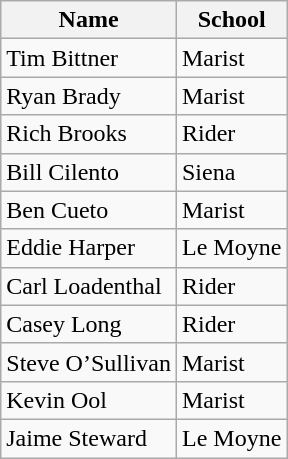<table class=wikitable>
<tr>
<th>Name</th>
<th>School</th>
</tr>
<tr>
<td>Tim Bittner</td>
<td>Marist</td>
</tr>
<tr>
<td>Ryan Brady</td>
<td>Marist</td>
</tr>
<tr>
<td>Rich Brooks</td>
<td>Rider</td>
</tr>
<tr>
<td>Bill Cilento</td>
<td>Siena</td>
</tr>
<tr>
<td>Ben Cueto</td>
<td>Marist</td>
</tr>
<tr>
<td>Eddie Harper</td>
<td>Le Moyne</td>
</tr>
<tr>
<td>Carl Loadenthal</td>
<td>Rider</td>
</tr>
<tr>
<td>Casey Long</td>
<td>Rider</td>
</tr>
<tr>
<td>Steve O’Sullivan</td>
<td>Marist</td>
</tr>
<tr>
<td>Kevin Ool</td>
<td>Marist</td>
</tr>
<tr>
<td>Jaime Steward</td>
<td>Le Moyne</td>
</tr>
</table>
